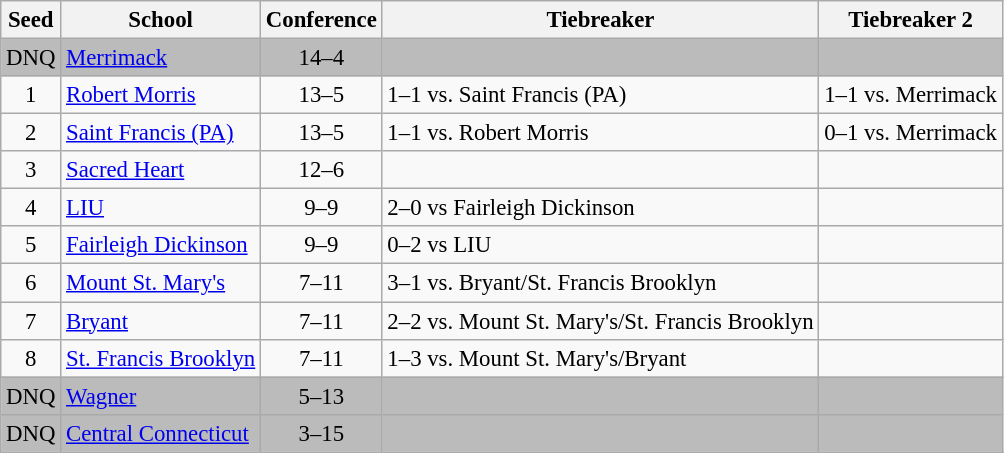<table class="wikitable" style="white-space:nowrap; font-size:95%;text-align:center">
<tr>
<th>Seed</th>
<th>School</th>
<th>Conference</th>
<th>Tiebreaker</th>
<th>Tiebreaker 2</th>
</tr>
<tr bgcolor=#bbbbbb>
<td>DNQ</td>
<td align=left><a href='#'>Merrimack</a></td>
<td>14–4</td>
<td></td>
<td></td>
</tr>
<tr>
<td>1</td>
<td align=left><a href='#'>Robert Morris</a></td>
<td>13–5</td>
<td align=left>1–1 vs. Saint Francis (PA)</td>
<td>1–1 vs. Merrimack</td>
</tr>
<tr>
<td>2</td>
<td align=left><a href='#'>Saint Francis (PA)</a></td>
<td>13–5</td>
<td align=left>1–1 vs. Robert Morris</td>
<td>0–1 vs. Merrimack</td>
</tr>
<tr>
<td>3</td>
<td align=left><a href='#'>Sacred Heart</a></td>
<td>12–6</td>
<td align=left></td>
<td></td>
</tr>
<tr>
<td>4</td>
<td align=left><a href='#'>LIU</a></td>
<td>9–9</td>
<td align=left>2–0 vs Fairleigh Dickinson</td>
<td></td>
</tr>
<tr>
<td>5</td>
<td align=left><a href='#'>Fairleigh Dickinson</a></td>
<td>9–9</td>
<td align=left>0–2 vs LIU</td>
<td></td>
</tr>
<tr>
<td>6</td>
<td align=left><a href='#'>Mount St. Mary's</a></td>
<td>7–11</td>
<td align=left>3–1 vs. Bryant/St. Francis Brooklyn</td>
<td></td>
</tr>
<tr>
<td>7</td>
<td align=left><a href='#'>Bryant</a></td>
<td>7–11</td>
<td align=left>2–2 vs. Mount St. Mary's/St. Francis Brooklyn</td>
<td></td>
</tr>
<tr>
<td>8</td>
<td align=left><a href='#'>St. Francis Brooklyn</a></td>
<td>7–11</td>
<td align=left>1–3 vs. Mount St. Mary's/Bryant</td>
<td></td>
</tr>
<tr bgcolor=#bbbbbb>
<td>DNQ</td>
<td align=left><a href='#'>Wagner</a></td>
<td>5–13</td>
<td></td>
<td></td>
</tr>
<tr bgcolor=#bbbbbb>
<td>DNQ</td>
<td align=left><a href='#'>Central Connecticut</a></td>
<td>3–15</td>
<td></td>
<td></td>
</tr>
</table>
